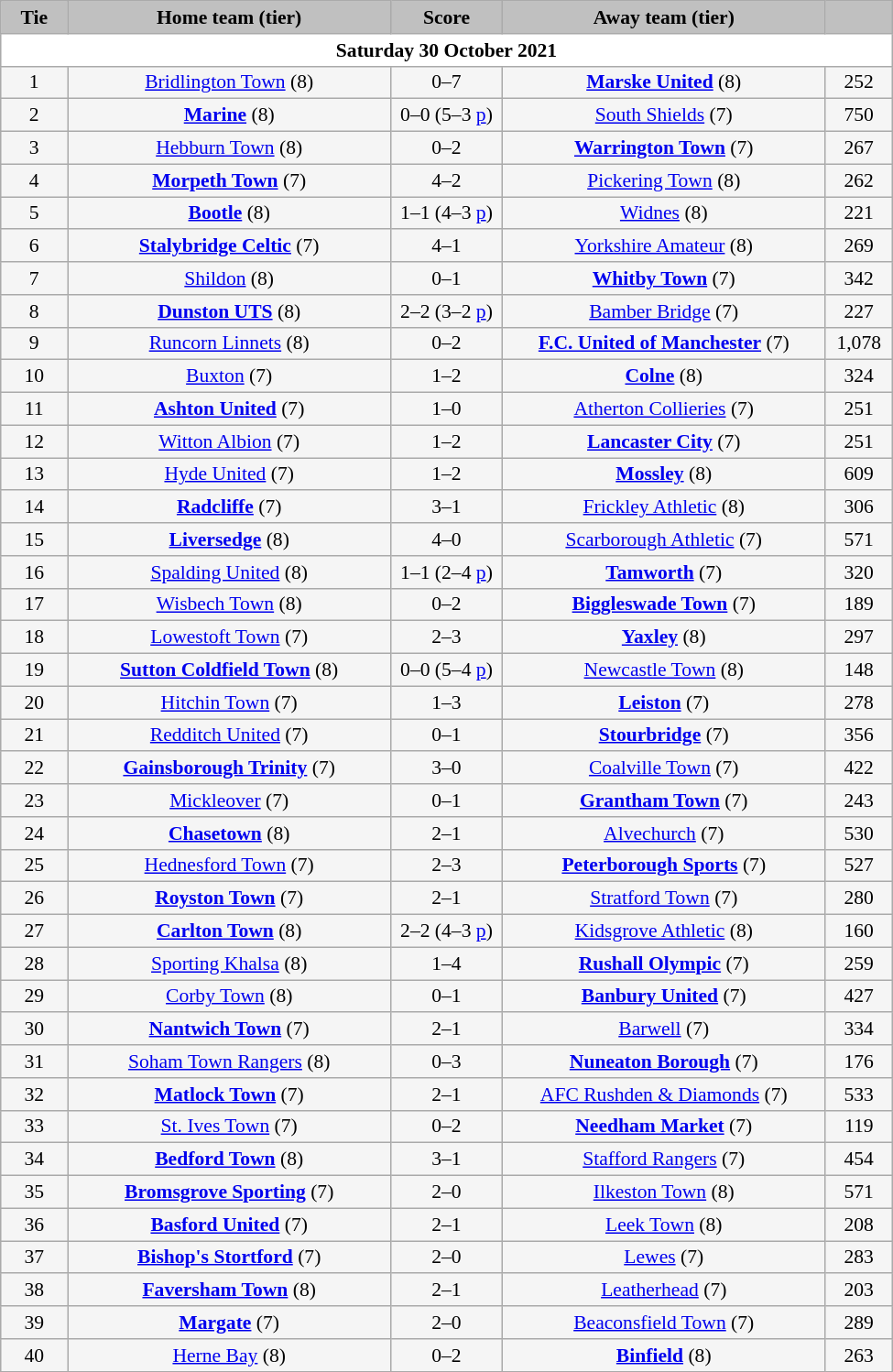<table class="wikitable" style="width: 650px; background:WhiteSmoke; text-align:center; font-size:90%">
<tr>
<td scope="col" style="width:  7.50%; background:silver;"><strong>Tie</strong></td>
<td scope="col" style="width: 36.25%; background:silver;"><strong>Home team (tier)</strong></td>
<td scope="col" style="width: 12.50%; background:silver;"><strong>Score</strong></td>
<td scope="col" style="width: 36.25%; background:silver;"><strong>Away team (tier)</strong></td>
<td scope="col" style="width:  7.50%; background:silver;"><strong></strong></td>
</tr>
<tr>
<td colspan="5" style= background:White><strong>Saturday 30 October 2021</strong></td>
</tr>
<tr>
<td>1</td>
<td><a href='#'>Bridlington Town</a> (8)</td>
<td>0–7</td>
<td><strong><a href='#'>Marske United</a></strong> (8)</td>
<td>252</td>
</tr>
<tr>
<td>2</td>
<td><strong><a href='#'>Marine</a></strong> (8)</td>
<td>0–0 (5–3 <a href='#'>p</a>)</td>
<td><a href='#'>South Shields</a> (7)</td>
<td>750</td>
</tr>
<tr>
<td>3</td>
<td><a href='#'>Hebburn Town</a> (8)</td>
<td>0–2</td>
<td><strong><a href='#'>Warrington Town</a></strong> (7)</td>
<td>267</td>
</tr>
<tr>
<td>4</td>
<td><strong><a href='#'>Morpeth Town</a></strong> (7)</td>
<td>4–2</td>
<td><a href='#'>Pickering Town</a> (8)</td>
<td>262</td>
</tr>
<tr>
<td>5</td>
<td><strong><a href='#'>Bootle</a></strong> (8)</td>
<td>1–1 (4–3 <a href='#'>p</a>)</td>
<td><a href='#'>Widnes</a> (8)</td>
<td>221</td>
</tr>
<tr>
<td>6</td>
<td><strong><a href='#'>Stalybridge Celtic</a></strong> (7)</td>
<td>4–1</td>
<td><a href='#'>Yorkshire Amateur</a> (8)</td>
<td>269</td>
</tr>
<tr>
<td>7</td>
<td><a href='#'>Shildon</a> (8)</td>
<td>0–1</td>
<td><strong><a href='#'>Whitby Town</a></strong> (7)</td>
<td>342</td>
</tr>
<tr>
<td>8</td>
<td><strong><a href='#'>Dunston UTS</a></strong> (8)</td>
<td>2–2 (3–2 <a href='#'>p</a>)</td>
<td><a href='#'>Bamber Bridge</a> (7)</td>
<td>227</td>
</tr>
<tr>
<td>9</td>
<td><a href='#'>Runcorn Linnets</a> (8)</td>
<td>0–2</td>
<td><strong><a href='#'>F.C. United of Manchester</a></strong> (7)</td>
<td>1,078</td>
</tr>
<tr>
<td>10</td>
<td><a href='#'>Buxton</a> (7)</td>
<td>1–2</td>
<td><strong><a href='#'>Colne</a></strong> (8)</td>
<td>324</td>
</tr>
<tr>
<td>11</td>
<td><strong><a href='#'>Ashton United</a></strong> (7)</td>
<td>1–0</td>
<td><a href='#'>Atherton Collieries</a> (7)</td>
<td>251</td>
</tr>
<tr>
<td>12</td>
<td><a href='#'>Witton Albion</a> (7)</td>
<td>1–2</td>
<td><strong><a href='#'>Lancaster City</a></strong> (7)</td>
<td>251</td>
</tr>
<tr>
<td>13</td>
<td><a href='#'>Hyde United</a> (7)</td>
<td>1–2</td>
<td><strong><a href='#'>Mossley</a></strong> (8)</td>
<td>609</td>
</tr>
<tr>
<td>14</td>
<td><strong><a href='#'>Radcliffe</a></strong> (7)</td>
<td>3–1</td>
<td><a href='#'>Frickley Athletic</a> (8)</td>
<td>306</td>
</tr>
<tr>
<td>15</td>
<td><strong><a href='#'>Liversedge</a></strong> (8)</td>
<td>4–0</td>
<td><a href='#'>Scarborough Athletic</a> (7)</td>
<td>571</td>
</tr>
<tr>
<td>16</td>
<td><a href='#'>Spalding United</a> (8)</td>
<td>1–1 (2–4 <a href='#'>p</a>)</td>
<td><strong><a href='#'>Tamworth</a></strong> (7)</td>
<td>320</td>
</tr>
<tr>
<td>17</td>
<td><a href='#'>Wisbech Town</a> (8)</td>
<td>0–2</td>
<td><strong><a href='#'>Biggleswade Town</a></strong> (7)</td>
<td>189</td>
</tr>
<tr>
<td>18</td>
<td><a href='#'>Lowestoft Town</a> (7)</td>
<td>2–3</td>
<td><strong><a href='#'>Yaxley</a></strong> (8)</td>
<td>297</td>
</tr>
<tr>
<td>19</td>
<td><strong><a href='#'>Sutton Coldfield Town</a></strong> (8)</td>
<td>0–0 (5–4 <a href='#'>p</a>)</td>
<td><a href='#'>Newcastle Town</a> (8)</td>
<td>148</td>
</tr>
<tr>
<td>20</td>
<td><a href='#'>Hitchin Town</a> (7)</td>
<td>1–3</td>
<td><strong><a href='#'>Leiston</a></strong> (7)</td>
<td>278</td>
</tr>
<tr>
<td>21</td>
<td><a href='#'>Redditch United</a> (7)</td>
<td>0–1</td>
<td><strong><a href='#'>Stourbridge</a></strong> (7)</td>
<td>356</td>
</tr>
<tr>
<td>22</td>
<td><strong><a href='#'>Gainsborough Trinity</a></strong> (7)</td>
<td>3–0</td>
<td><a href='#'>Coalville Town</a> (7)</td>
<td>422</td>
</tr>
<tr>
<td>23</td>
<td><a href='#'>Mickleover</a> (7)</td>
<td>0–1</td>
<td><strong><a href='#'>Grantham Town</a></strong> (7)</td>
<td>243</td>
</tr>
<tr>
<td>24</td>
<td><strong><a href='#'>Chasetown</a></strong> (8)</td>
<td>2–1</td>
<td><a href='#'>Alvechurch</a> (7)</td>
<td>530</td>
</tr>
<tr>
<td>25</td>
<td><a href='#'>Hednesford Town</a> (7)</td>
<td>2–3</td>
<td><strong><a href='#'>Peterborough Sports</a></strong> (7)</td>
<td>527</td>
</tr>
<tr>
<td>26</td>
<td><strong><a href='#'>Royston Town</a></strong> (7)</td>
<td>2–1</td>
<td><a href='#'>Stratford Town</a> (7)</td>
<td>280</td>
</tr>
<tr>
<td>27</td>
<td><strong><a href='#'>Carlton Town</a></strong> (8)</td>
<td>2–2 (4–3 <a href='#'>p</a>)</td>
<td><a href='#'>Kidsgrove Athletic</a> (8)</td>
<td>160</td>
</tr>
<tr>
<td>28</td>
<td><a href='#'>Sporting Khalsa</a> (8)</td>
<td>1–4</td>
<td><strong><a href='#'>Rushall Olympic</a></strong> (7)</td>
<td>259</td>
</tr>
<tr>
<td>29</td>
<td><a href='#'>Corby Town</a> (8)</td>
<td>0–1</td>
<td><strong><a href='#'>Banbury United</a></strong> (7)</td>
<td>427</td>
</tr>
<tr>
<td>30</td>
<td><strong><a href='#'>Nantwich Town</a></strong> (7)</td>
<td>2–1</td>
<td><a href='#'>Barwell</a> (7)</td>
<td>334</td>
</tr>
<tr>
<td>31</td>
<td><a href='#'>Soham Town Rangers</a> (8)</td>
<td>0–3</td>
<td><strong><a href='#'>Nuneaton Borough</a></strong> (7)</td>
<td>176</td>
</tr>
<tr>
<td>32</td>
<td><strong><a href='#'>Matlock Town</a></strong> (7)</td>
<td>2–1</td>
<td><a href='#'>AFC Rushden & Diamonds</a> (7)</td>
<td>533</td>
</tr>
<tr>
<td>33</td>
<td><a href='#'>St. Ives Town</a> (7)</td>
<td>0–2</td>
<td><strong><a href='#'>Needham Market</a></strong> (7)</td>
<td>119</td>
</tr>
<tr>
<td>34</td>
<td><strong><a href='#'>Bedford Town</a></strong> (8)</td>
<td>3–1</td>
<td><a href='#'>Stafford Rangers</a> (7)</td>
<td>454</td>
</tr>
<tr>
<td>35</td>
<td><strong><a href='#'>Bromsgrove Sporting</a></strong> (7)</td>
<td>2–0</td>
<td><a href='#'>Ilkeston Town</a> (8)</td>
<td>571</td>
</tr>
<tr>
<td>36</td>
<td><strong><a href='#'>Basford United</a></strong> (7)</td>
<td>2–1</td>
<td><a href='#'>Leek Town</a> (8)</td>
<td>208</td>
</tr>
<tr>
<td>37</td>
<td><strong><a href='#'>Bishop's Stortford</a></strong> (7)</td>
<td>2–0</td>
<td><a href='#'>Lewes</a> (7)</td>
<td>283</td>
</tr>
<tr>
<td>38</td>
<td><strong><a href='#'>Faversham Town</a></strong> (8)</td>
<td>2–1</td>
<td><a href='#'>Leatherhead</a> (7)</td>
<td>203</td>
</tr>
<tr>
<td>39</td>
<td><strong><a href='#'>Margate</a></strong> (7)</td>
<td>2–0</td>
<td><a href='#'>Beaconsfield Town</a> (7)</td>
<td>289</td>
</tr>
<tr>
<td>40</td>
<td><a href='#'>Herne Bay</a> (8)</td>
<td>0–2</td>
<td><strong><a href='#'>Binfield</a></strong> (8)</td>
<td>263</td>
</tr>
<tr>
</tr>
</table>
